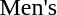<table>
<tr>
<td>Men's</td>
<td></td>
<td></td>
<td></td>
</tr>
</table>
